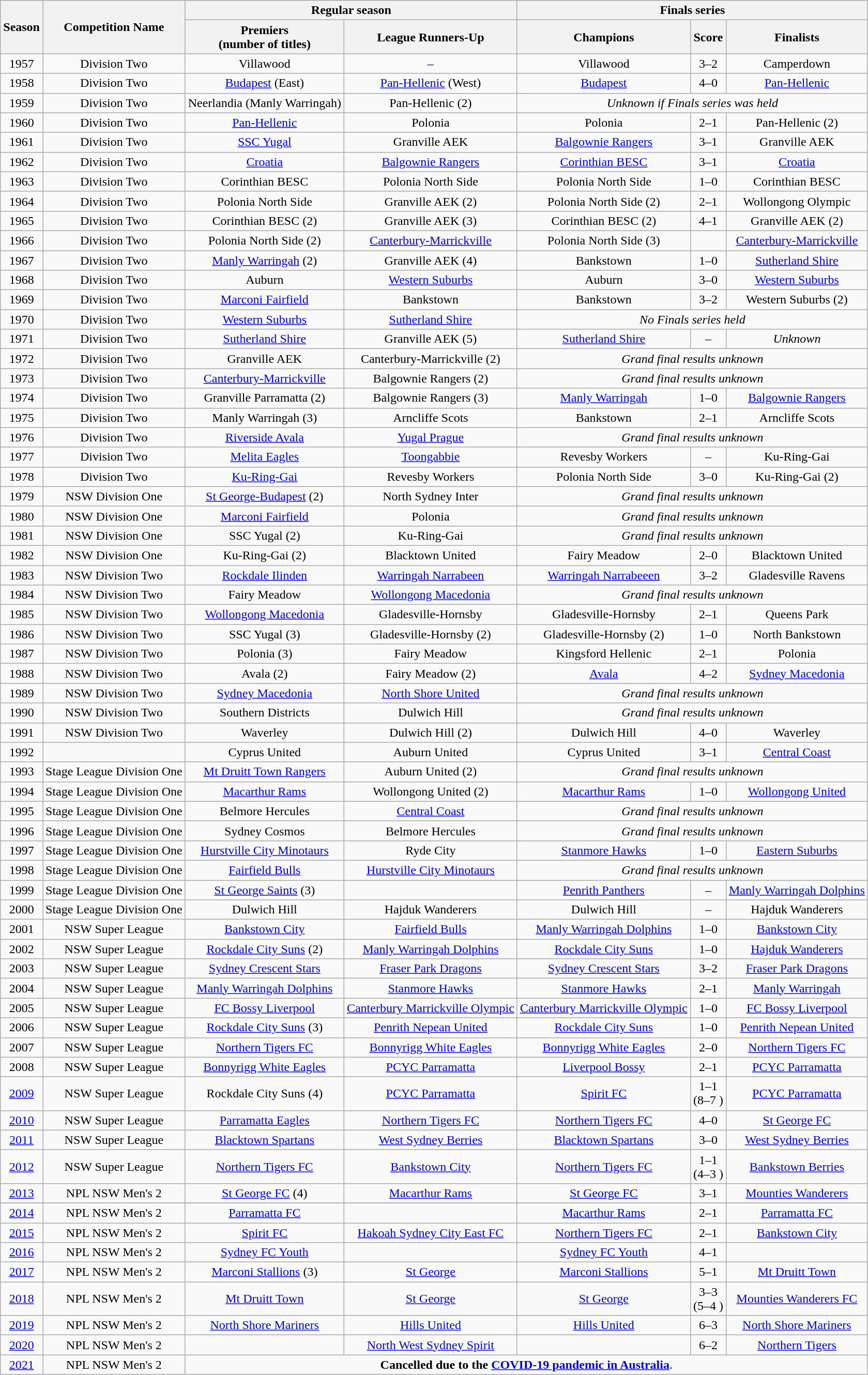<table class="wikitable" style="text-align:center;">
<tr>
<th rowspan=2>Season</th>
<th rowspan=2>Competition Name</th>
<th colspan=2>Regular season</th>
<th colspan=3>Finals series</th>
</tr>
<tr>
<th>Premiers <br>(number of titles)</th>
<th>League Runners-Up</th>
<th>Champions</th>
<th>Score</th>
<th>Finalists</th>
</tr>
<tr>
<td>1957</td>
<td>Division Two</td>
<td>Villawood</td>
<td>–</td>
<td>Villawood</td>
<td>3–2</td>
<td>Camperdown</td>
</tr>
<tr>
<td>1958</td>
<td>Division Two</td>
<td><a href='#'>Budapest</a> (East)</td>
<td><a href='#'>Pan-Hellenic</a> (West)</td>
<td><a href='#'>Budapest</a></td>
<td>4–0</td>
<td><a href='#'>Pan-Hellenic</a></td>
</tr>
<tr>
<td>1959</td>
<td>Division Two</td>
<td>Neerlandia (Manly Warringah)</td>
<td>Pan-Hellenic (2)</td>
<td colspan=3><em>Unknown if Finals series was held</em></td>
</tr>
<tr>
<td>1960</td>
<td>Division Two</td>
<td><a href='#'>Pan-Hellenic</a></td>
<td>Polonia</td>
<td>Polonia</td>
<td>2–1</td>
<td>Pan-Hellenic (2)</td>
</tr>
<tr>
<td>1961</td>
<td>Division Two</td>
<td><a href='#'>SSC Yugal</a></td>
<td>Granville AEK</td>
<td><a href='#'>Balgownie Rangers</a></td>
<td>3–1</td>
<td>Granville AEK</td>
</tr>
<tr>
<td>1962</td>
<td>Division Two</td>
<td><a href='#'>Croatia</a></td>
<td><a href='#'>Balgownie Rangers</a></td>
<td><a href='#'>Corinthian BESC</a></td>
<td>3–1</td>
<td><a href='#'>Croatia</a></td>
</tr>
<tr>
<td>1963</td>
<td>Division Two</td>
<td>Corinthian BESC</td>
<td>Polonia North Side</td>
<td>Polonia North Side</td>
<td>1–0</td>
<td>Corinthian BESC</td>
</tr>
<tr>
<td>1964</td>
<td>Division Two</td>
<td>Polonia North Side</td>
<td>Granville AEK (2)</td>
<td>Polonia North Side (2)</td>
<td>2–1</td>
<td>Wollongong Olympic</td>
</tr>
<tr>
<td>1965</td>
<td>Division Two</td>
<td>Corinthian BESC (2)</td>
<td>Granville AEK (3)</td>
<td>Corinthian BESC (2)</td>
<td>4–1</td>
<td>Granville AEK (2)</td>
</tr>
<tr>
<td>1966</td>
<td>Division Two</td>
<td>Polonia North Side (2)</td>
<td><a href='#'>Canterbury-Marrickville</a></td>
<td>Polonia North Side (3)</td>
<td></td>
<td><a href='#'>Canterbury-Marrickville</a></td>
</tr>
<tr>
<td>1967</td>
<td>Division Two</td>
<td><a href='#'>Manly Warringah</a> (2)</td>
<td>Granville AEK (4)</td>
<td>Bankstown</td>
<td>1–0</td>
<td><a href='#'>Sutherland Shire</a></td>
</tr>
<tr>
<td>1968</td>
<td>Division Two</td>
<td>Auburn</td>
<td><a href='#'>Western Suburbs</a></td>
<td>Auburn</td>
<td>3–0</td>
<td><a href='#'>Western Suburbs</a></td>
</tr>
<tr>
<td>1969</td>
<td>Division Two</td>
<td><a href='#'>Marconi Fairfield</a></td>
<td>Bankstown</td>
<td>Bankstown</td>
<td>3–2</td>
<td>Western Suburbs (2)</td>
</tr>
<tr>
<td>1970</td>
<td>Division Two</td>
<td><a href='#'>Western Suburbs</a></td>
<td><a href='#'>Sutherland Shire</a></td>
<td colspan=3><em>No Finals series held</em></td>
</tr>
<tr>
<td>1971</td>
<td>Division Two</td>
<td><a href='#'>Sutherland Shire</a></td>
<td>Granville AEK (5)</td>
<td><a href='#'>Sutherland Shire</a></td>
<td>–</td>
<td><em>Unknown</em></td>
</tr>
<tr>
<td>1972</td>
<td>Division Two</td>
<td>Granville AEK</td>
<td nowrap>Canterbury-Marrickville (2)</td>
<td colspan=3><em>Grand final results unknown</em></td>
</tr>
<tr>
<td>1973</td>
<td>Division Two</td>
<td><a href='#'>Canterbury-Marrickville</a></td>
<td>Balgownie Rangers (2)</td>
<td colspan=3><em>Grand final results unknown</em></td>
</tr>
<tr>
<td>1974</td>
<td>Division Two</td>
<td>Granville Parramatta (2)</td>
<td>Balgownie Rangers (3)</td>
<td><a href='#'>Manly Warringah</a></td>
<td>1–0</td>
<td><a href='#'>Balgownie Rangers</a></td>
</tr>
<tr>
<td>1975</td>
<td>Division Two</td>
<td>Manly Warringah (3)</td>
<td>Arncliffe Scots</td>
<td>Bankstown</td>
<td>2–1</td>
<td>Arncliffe Scots</td>
</tr>
<tr>
<td>1976</td>
<td>Division Two</td>
<td><a href='#'>Riverside Avala</a></td>
<td><a href='#'>Yugal Prague</a></td>
<td colspan=3><em>Grand final results unknown</em></td>
</tr>
<tr>
<td>1977</td>
<td>Division Two</td>
<td><a href='#'>Melita Eagles</a></td>
<td><a href='#'>Toongabbie</a></td>
<td>Revesby Workers</td>
<td>–</td>
<td>Ku-Ring-Gai</td>
</tr>
<tr>
<td>1978</td>
<td>Division Two</td>
<td><a href='#'>Ku-Ring-Gai</a></td>
<td>Revesby Workers</td>
<td>Polonia North Side</td>
<td>3–0</td>
<td>Ku-Ring-Gai (2)</td>
</tr>
<tr>
<td>1979</td>
<td>NSW Division One</td>
<td><a href='#'>St George-Budapest</a> (2)</td>
<td>North Sydney Inter</td>
<td colspan=3><em>Grand final results unknown</em></td>
</tr>
<tr>
<td>1980</td>
<td>NSW Division One</td>
<td><a href='#'>Marconi Fairfield</a></td>
<td>Polonia</td>
<td colspan=3><em>Grand final results unknown</em></td>
</tr>
<tr>
<td>1981</td>
<td>NSW Division One</td>
<td>SSC Yugal (2)</td>
<td>Ku-Ring-Gai</td>
<td colspan=3><em>Grand final results unknown</em></td>
</tr>
<tr>
<td>1982</td>
<td>NSW Division One</td>
<td>Ku-Ring-Gai (2)</td>
<td>Blacktown United</td>
<td>Fairy Meadow</td>
<td>2–0</td>
<td>Blacktown United</td>
</tr>
<tr>
<td>1983</td>
<td>NSW Division Two</td>
<td><a href='#'>Rockdale Ilinden</a></td>
<td><a href='#'>Warringah Narrabeen</a></td>
<td><a href='#'>Warringah Narrabeeen</a></td>
<td>3–2 </td>
<td>Gladesville Ravens</td>
</tr>
<tr>
<td>1984</td>
<td>NSW Division Two</td>
<td>Fairy Meadow</td>
<td><a href='#'>Wollongong Macedonia</a></td>
<td colspan=3><em>Grand final results unknown</em></td>
</tr>
<tr>
<td>1985</td>
<td>NSW Division Two</td>
<td><a href='#'>Wollongong Macedonia</a></td>
<td>Gladesville-Hornsby</td>
<td>Gladesville-Hornsby</td>
<td>2–1</td>
<td>Queens Park</td>
</tr>
<tr>
<td>1986</td>
<td>NSW Division Two</td>
<td>SSC Yugal (3)</td>
<td>Gladesville-Hornsby (2)</td>
<td>Gladesville-Hornsby (2)</td>
<td>1–0</td>
<td>North Bankstown</td>
</tr>
<tr>
<td>1987</td>
<td>NSW Division Two</td>
<td>Polonia (3)</td>
<td>Fairy Meadow</td>
<td>Kingsford Hellenic</td>
<td>2–1</td>
<td>Polonia</td>
</tr>
<tr>
<td>1988</td>
<td>NSW Division Two</td>
<td>Avala (2)</td>
<td>Fairy Meadow (2)</td>
<td><a href='#'>Avala</a></td>
<td>4–2</td>
<td><a href='#'>Sydney Macedonia</a></td>
</tr>
<tr>
<td>1989</td>
<td>NSW Division Two</td>
<td><a href='#'>Sydney Macedonia</a></td>
<td><a href='#'>North Shore United</a></td>
<td colspan=3><em>Grand final results unknown</em></td>
</tr>
<tr>
<td>1990</td>
<td>NSW Division Two</td>
<td>Southern Districts</td>
<td>Dulwich Hill</td>
<td colspan=3><em>Grand final results unknown</em></td>
</tr>
<tr>
<td>1991</td>
<td>NSW Division Two</td>
<td>Waverley</td>
<td>Dulwich Hill (2)</td>
<td>Dulwich Hill</td>
<td>4–0</td>
<td>Waverley</td>
</tr>
<tr>
<td>1992</td>
<td></td>
<td>Cyprus United</td>
<td>Auburn United</td>
<td>Cyprus United</td>
<td>3–1</td>
<td><a href='#'>Central Coast</a></td>
</tr>
<tr>
<td>1993</td>
<td>Stage League Division One</td>
<td><a href='#'>Mt Druitt Town Rangers</a></td>
<td>Auburn United (2)</td>
<td colspan=3><em>Grand final results unknown</em></td>
</tr>
<tr>
<td>1994</td>
<td>Stage League Division One</td>
<td><a href='#'>Macarthur Rams</a></td>
<td>Wollongong United (2)</td>
<td><a href='#'>Macarthur Rams</a></td>
<td>1–0</td>
<td><a href='#'>Wollongong United</a></td>
</tr>
<tr>
<td>1995</td>
<td>Stage League Division One</td>
<td>Belmore Hercules</td>
<td><a href='#'>Central Coast</a></td>
<td colspan=3><em>Grand final results unknown</em></td>
</tr>
<tr>
<td>1996</td>
<td>Stage League Division One</td>
<td>Sydney Cosmos</td>
<td>Belmore Hercules</td>
<td colspan=3><em>Grand final results unknown</em></td>
</tr>
<tr>
<td>1997</td>
<td>Stage League Division One</td>
<td><a href='#'>Hurstville City Minotaurs</a></td>
<td>Ryde City</td>
<td><a href='#'>Stanmore Hawks</a></td>
<td>1–0</td>
<td><a href='#'>Eastern Suburbs</a></td>
</tr>
<tr>
<td>1998</td>
<td>Stage League Division One</td>
<td><a href='#'>Fairfield Bulls</a></td>
<td><a href='#'>Hurstville City Minotaurs</a></td>
<td colspan=3><em>Grand final results unknown</em></td>
</tr>
<tr>
<td>1999</td>
<td>Stage League Division One</td>
<td><a href='#'>St George Saints</a> (3)</td>
<td></td>
<td><a href='#'>Penrith Panthers</a></td>
<td>–</td>
<td><a href='#'>Manly Warringah Dolphins</a></td>
</tr>
<tr>
<td>2000</td>
<td>Stage League Division One</td>
<td>Dulwich Hill</td>
<td>Hajduk Wanderers</td>
<td>Dulwich Hill</td>
<td>–</td>
<td>Hajduk Wanderers</td>
</tr>
<tr>
<td>2001</td>
<td>NSW Super League</td>
<td><a href='#'>Bankstown City</a></td>
<td><a href='#'>Fairfield Bulls</a></td>
<td><a href='#'>Manly Warringah Dolphins</a></td>
<td>1–0</td>
<td><a href='#'>Bankstown City</a></td>
</tr>
<tr>
<td>2002</td>
<td>NSW Super League</td>
<td><a href='#'>Rockdale City Suns</a> (2)</td>
<td><a href='#'>Manly Warringah Dolphins</a></td>
<td><a href='#'>Rockdale City Suns</a></td>
<td>1–0</td>
<td><a href='#'>Hajduk Wanderers</a></td>
</tr>
<tr>
<td>2003</td>
<td>NSW Super League</td>
<td><a href='#'>Sydney Crescent Stars</a></td>
<td><a href='#'>Fraser Park Dragons</a></td>
<td><a href='#'>Sydney Crescent Stars</a></td>
<td>3–2</td>
<td><a href='#'>Fraser Park Dragons</a></td>
</tr>
<tr>
<td>2004</td>
<td>NSW Super League</td>
<td><a href='#'>Manly Warringah Dolphins</a></td>
<td><a href='#'>Stanmore Hawks</a></td>
<td><a href='#'>Stanmore Hawks</a></td>
<td>2–1</td>
<td><a href='#'>Manly Warringah</a></td>
</tr>
<tr>
<td>2005</td>
<td>NSW Super League</td>
<td><a href='#'>FC Bossy Liverpool</a></td>
<td><a href='#'>Canterbury Marrickville Olympic</a></td>
<td><a href='#'>Canterbury Marrickville Olympic</a></td>
<td>1–0</td>
<td><a href='#'>FC Bossy Liverpool</a></td>
</tr>
<tr>
<td>2006</td>
<td>NSW Super League</td>
<td><a href='#'>Rockdale City Suns</a> (3)</td>
<td><a href='#'>Penrith Nepean United</a></td>
<td><a href='#'>Rockdale City Suns</a></td>
<td>1–0</td>
<td><a href='#'>Penrith Nepean United</a></td>
</tr>
<tr>
<td>2007</td>
<td>NSW Super League</td>
<td><a href='#'>Northern Tigers FC</a></td>
<td><a href='#'>Bonnyrigg White Eagles</a></td>
<td><a href='#'>Bonnyrigg White Eagles</a></td>
<td>2–0</td>
<td><a href='#'>Northern Tigers FC</a></td>
</tr>
<tr>
<td>2008</td>
<td>NSW Super League</td>
<td><a href='#'>Bonnyrigg White Eagles</a></td>
<td><a href='#'>PCYC Parramatta</a></td>
<td><a href='#'>Liverpool Bossy</a></td>
<td>2–1</td>
<td><a href='#'>PCYC Parramatta</a></td>
</tr>
<tr>
<td><a href='#'>2009</a></td>
<td>NSW Super League</td>
<td>Rockdale City Suns (4)</td>
<td><a href='#'>PCYC Parramatta</a></td>
<td><a href='#'>Spirit FC</a></td>
<td>1–1<br>(8–7 )</td>
<td><a href='#'>PCYC Parramatta</a></td>
</tr>
<tr>
<td><a href='#'>2010</a></td>
<td>NSW Super League</td>
<td><a href='#'>Parramatta Eagles</a></td>
<td><a href='#'>Northern Tigers FC</a></td>
<td><a href='#'>Northern Tigers FC</a></td>
<td>4–0</td>
<td><a href='#'>St George FC</a></td>
</tr>
<tr>
<td><a href='#'>2011</a></td>
<td>NSW Super League</td>
<td><a href='#'>Blacktown Spartans</a></td>
<td><a href='#'>West Sydney Berries</a></td>
<td><a href='#'>Blacktown Spartans</a></td>
<td>3–0</td>
<td><a href='#'>West Sydney Berries</a></td>
</tr>
<tr>
<td><a href='#'>2012</a></td>
<td>NSW Super League</td>
<td><a href='#'>Northern Tigers FC</a></td>
<td><a href='#'>Bankstown City</a></td>
<td><a href='#'>Northern Tigers FC</a></td>
<td>1–1<br>(4–3 )</td>
<td><a href='#'>Bankstown Berries</a></td>
</tr>
<tr>
<td><a href='#'>2013</a></td>
<td>NPL NSW Men's 2</td>
<td><a href='#'>St George FC</a> (4)</td>
<td><a href='#'>Macarthur Rams</a></td>
<td><a href='#'>St George FC</a></td>
<td>3–1</td>
<td><a href='#'>Mounties Wanderers</a></td>
</tr>
<tr>
</tr>
<tr>
<td><a href='#'>2014</a></td>
<td>NPL NSW Men's 2</td>
<td><a href='#'>Parramatta FC</a></td>
<td></td>
<td><a href='#'>Macarthur Rams</a></td>
<td>2–1</td>
<td><a href='#'>Parramatta FC</a></td>
</tr>
<tr>
<td><a href='#'>2015</a></td>
<td>NPL NSW Men's 2</td>
<td><a href='#'>Spirit FC</a></td>
<td><a href='#'>Hakoah Sydney City East FC</a></td>
<td><a href='#'>Northern Tigers FC</a></td>
<td>2–1</td>
<td><a href='#'>Bankstown City</a></td>
</tr>
<tr>
<td><a href='#'>2016</a></td>
<td>NPL NSW Men's 2</td>
<td><a href='#'>Sydney FC Youth</a></td>
<td></td>
<td><a href='#'>Sydney FC Youth</a></td>
<td>4–1</td>
<td></td>
</tr>
<tr>
<td><a href='#'>2017</a></td>
<td>NPL NSW Men's 2</td>
<td><a href='#'>Marconi Stallions</a> (3)</td>
<td><a href='#'>St George</a></td>
<td><a href='#'>Marconi Stallions</a></td>
<td>5–1</td>
<td><a href='#'>Mt Druitt Town</a></td>
</tr>
<tr>
<td><a href='#'>2018</a></td>
<td>NPL NSW Men's 2</td>
<td><a href='#'>Mt Druitt Town</a></td>
<td><a href='#'>St George</a></td>
<td><a href='#'>St George</a></td>
<td>3–3<br>(5–4 )</td>
<td><a href='#'>Mounties Wanderers FC</a></td>
</tr>
<tr>
<td><a href='#'>2019</a></td>
<td>NPL NSW Men's 2</td>
<td><a href='#'>North Shore Mariners</a></td>
<td><a href='#'>Hills United</a></td>
<td><a href='#'>Hills United</a></td>
<td>6–3</td>
<td><a href='#'>North Shore Mariners</a></td>
</tr>
<tr>
<td><a href='#'>2020</a></td>
<td>NPL NSW Men's 2</td>
<td></td>
<td><a href='#'>North West Sydney Spirit</a></td>
<td></td>
<td>6–2</td>
<td><a href='#'>Northern Tigers</a></td>
</tr>
<tr>
<td><a href='#'>2021</a></td>
<td>NPL NSW Men's 2</td>
<td colspan=5><strong>Cancelled due to the <a href='#'>COVID-19 pandemic in Australia</a></strong>.</td>
</tr>
</table>
